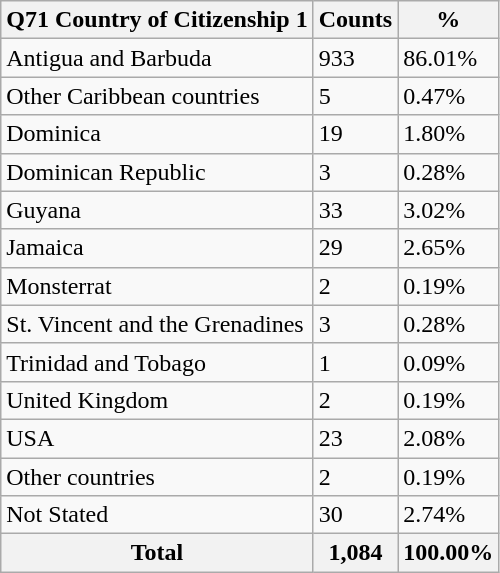<table class="wikitable sortable">
<tr>
<th>Q71 Country of Citizenship 1</th>
<th>Counts</th>
<th>%</th>
</tr>
<tr>
<td>Antigua and Barbuda</td>
<td>933</td>
<td>86.01%</td>
</tr>
<tr>
<td>Other Caribbean countries</td>
<td>5</td>
<td>0.47%</td>
</tr>
<tr>
<td>Dominica</td>
<td>19</td>
<td>1.80%</td>
</tr>
<tr>
<td>Dominican Republic</td>
<td>3</td>
<td>0.28%</td>
</tr>
<tr>
<td>Guyana</td>
<td>33</td>
<td>3.02%</td>
</tr>
<tr>
<td>Jamaica</td>
<td>29</td>
<td>2.65%</td>
</tr>
<tr>
<td>Monsterrat</td>
<td>2</td>
<td>0.19%</td>
</tr>
<tr>
<td>St. Vincent and the Grenadines</td>
<td>3</td>
<td>0.28%</td>
</tr>
<tr>
<td>Trinidad and Tobago</td>
<td>1</td>
<td>0.09%</td>
</tr>
<tr>
<td>United Kingdom</td>
<td>2</td>
<td>0.19%</td>
</tr>
<tr>
<td>USA</td>
<td>23</td>
<td>2.08%</td>
</tr>
<tr>
<td>Other countries</td>
<td>2</td>
<td>0.19%</td>
</tr>
<tr>
<td>Not Stated</td>
<td>30</td>
<td>2.74%</td>
</tr>
<tr>
<th>Total</th>
<th>1,084</th>
<th>100.00%</th>
</tr>
</table>
